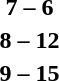<table style="text-align:center">
<tr>
<th width=200></th>
<th width=100></th>
<th width=200></th>
</tr>
<tr>
<td align=right></td>
<td><strong>7 – 6</strong></td>
<td align=left></td>
</tr>
<tr>
<td align=right></td>
<td><strong>8 – 12</strong></td>
<td align=left></td>
</tr>
<tr>
<td align=right></td>
<td><strong>9 – 15</strong></td>
<td align=left></td>
</tr>
</table>
